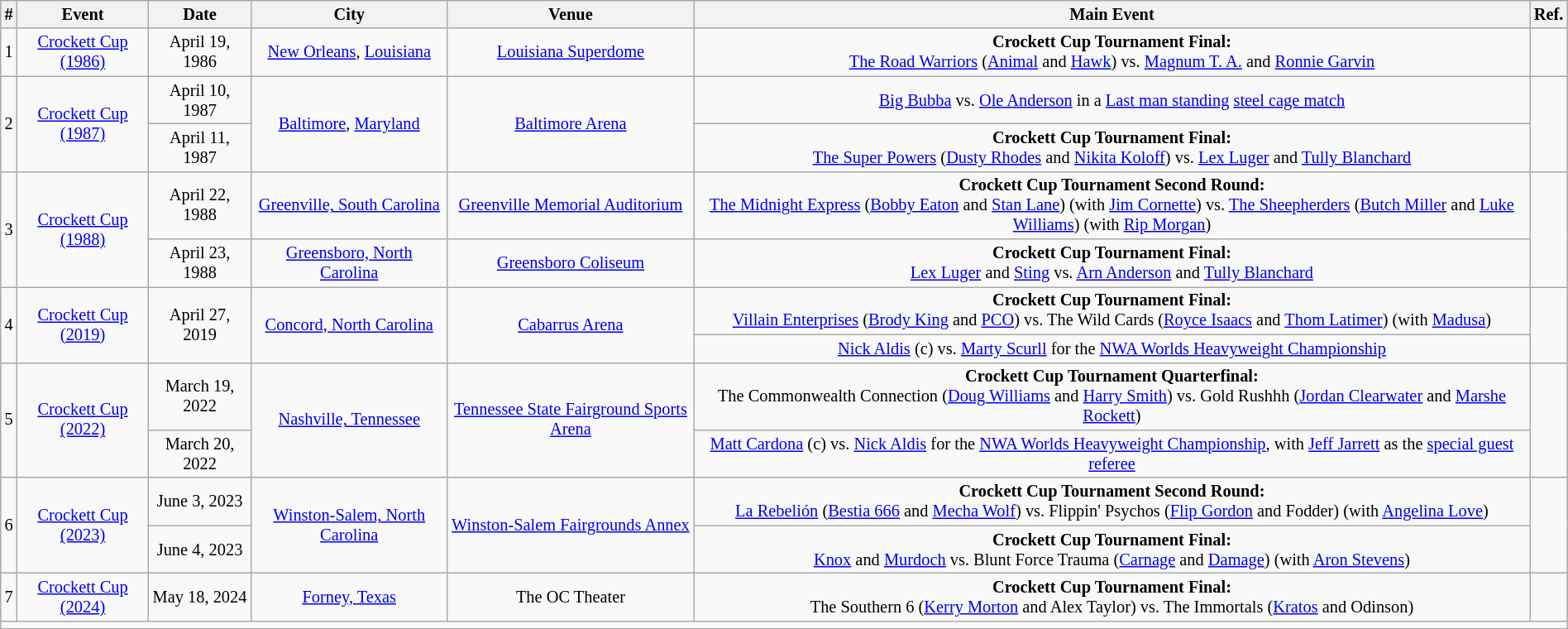<table class="mw-datatable wikitable sortable succession-box" style="font-size:85%; text-align:center;" width="100%">
<tr>
<th>#</th>
<th>Event</th>
<th>Date</th>
<th>City</th>
<th>Venue</th>
<th>Main Event</th>
<th>Ref.</th>
</tr>
<tr>
<td>1</td>
<td><a href='#'>Crockett Cup (1986)</a></td>
<td>April 19, 1986</td>
<td><a href='#'>New Orleans</a>, <a href='#'>Louisiana</a></td>
<td><a href='#'>Louisiana Superdome</a></td>
<td><strong>Crockett Cup Tournament Final:</strong><br><a href='#'>The Road Warriors</a> (<a href='#'>Animal</a> and <a href='#'>Hawk</a>) vs. <a href='#'>Magnum T. A.</a> and <a href='#'>Ronnie Garvin</a></td>
<td></td>
</tr>
<tr>
<td rowspan="2">2</td>
<td rowspan="2"><a href='#'>Crockett Cup (1987)</a></td>
<td>April 10, 1987</td>
<td rowspan="2"><a href='#'>Baltimore</a>, <a href='#'>Maryland</a></td>
<td rowspan="2"><a href='#'>Baltimore Arena</a></td>
<td><a href='#'>Big Bubba</a> vs. <a href='#'>Ole Anderson</a> in a <a href='#'>Last man standing</a> <a href='#'>steel cage match</a></td>
<td rowspan="2"></td>
</tr>
<tr>
<td>April 11, 1987</td>
<td><strong>Crockett Cup Tournament Final:</strong><br><a href='#'>The Super Powers</a> (<a href='#'>Dusty Rhodes</a> and <a href='#'>Nikita Koloff</a>) vs. <a href='#'>Lex Luger</a> and <a href='#'>Tully Blanchard</a></td>
</tr>
<tr>
<td rowspan="2">3</td>
<td rowspan="2"><a href='#'>Crockett Cup (1988)</a></td>
<td>April 22, 1988</td>
<td><a href='#'>Greenville, South Carolina</a></td>
<td><a href='#'>Greenville Memorial Auditorium</a></td>
<td><strong>Crockett Cup Tournament Second Round:</strong><br><a href='#'>The Midnight Express</a> (<a href='#'>Bobby Eaton</a> and <a href='#'>Stan Lane</a>) (with <a href='#'>Jim Cornette</a>) vs. <a href='#'>The Sheepherders</a> (<a href='#'>Butch Miller</a> and <a href='#'>Luke Williams</a>) (with <a href='#'>Rip Morgan</a>)</td>
<td rowspan="2"></td>
</tr>
<tr>
<td>April 23, 1988</td>
<td><a href='#'>Greensboro, North Carolina</a></td>
<td><a href='#'>Greensboro Coliseum</a></td>
<td><strong>Crockett Cup Tournament Final:</strong><br><a href='#'>Lex Luger</a> and <a href='#'>Sting</a> vs. <a href='#'>Arn Anderson</a> and <a href='#'>Tully Blanchard</a></td>
</tr>
<tr>
<td rowspan="2">4</td>
<td rowspan="2"><a href='#'>Crockett Cup (2019)</a></td>
<td rowspan="2">April 27, 2019</td>
<td rowspan="2"><a href='#'>Concord, North Carolina</a></td>
<td rowspan="2"><a href='#'>Cabarrus Arena</a></td>
<td><strong>Crockett Cup Tournament Final:</strong><br><a href='#'>Villain Enterprises</a> (<a href='#'>Brody King</a> and <a href='#'>PCO</a>) vs. The Wild Cards (<a href='#'>Royce Isaacs</a> and <a href='#'>Thom Latimer</a>) (with <a href='#'>Madusa</a>)</td>
<td rowspan="2"></td>
</tr>
<tr>
<td><a href='#'>Nick Aldis</a> (c) vs. <a href='#'>Marty Scurll</a> for the <a href='#'>NWA Worlds Heavyweight Championship</a></td>
</tr>
<tr>
<td rowspan="2">5</td>
<td rowspan="2"><a href='#'>Crockett Cup (2022)</a></td>
<td>March 19, 2022</td>
<td rowspan="2"><a href='#'>Nashville, Tennessee</a></td>
<td rowspan="2"><a href='#'>Tennessee State Fairground Sports Arena</a></td>
<td><strong>Crockett Cup Tournament Quarterfinal:</strong><br>The Commonwealth Connection (<a href='#'>Doug Williams</a> and <a href='#'>Harry Smith</a>) vs. Gold Rushhh (<a href='#'>Jordan Clearwater</a> and <a href='#'>Marshe Rockett</a>)</td>
<td rowspan="2"></td>
</tr>
<tr>
<td>March 20, 2022</td>
<td><a href='#'>Matt Cardona</a> (c) vs. <a href='#'>Nick Aldis</a> for the <a href='#'>NWA Worlds Heavyweight Championship</a>, with <a href='#'>Jeff Jarrett</a> as the <a href='#'>special guest referee</a></td>
</tr>
<tr>
<td rowspan="2">6</td>
<td rowspan="2"><a href='#'>Crockett Cup (2023)</a></td>
<td>June 3, 2023</td>
<td rowspan="2"><a href='#'>Winston-Salem, North Carolina</a></td>
<td rowspan="2"><a href='#'>Winston-Salem Fairgrounds Annex</a></td>
<td><strong>Crockett Cup Tournament Second Round:</strong><br><a href='#'>La Rebelión</a> (<a href='#'>Bestia 666</a> and <a href='#'>Mecha Wolf</a>) vs. Flippin' Psychos (<a href='#'>Flip Gordon</a> and Fodder) (with <a href='#'>Angelina Love</a>)</td>
<td rowspan="2"></td>
</tr>
<tr>
<td>June 4, 2023</td>
<td><strong>Crockett Cup Tournament Final:</strong><br><a href='#'>Knox</a> and <a href='#'>Murdoch</a> vs. Blunt Force Trauma (<a href='#'>Carnage</a> and <a href='#'>Damage</a>) (with <a href='#'>Aron Stevens</a>)</td>
</tr>
<tr>
<td>7</td>
<td><a href='#'>Crockett Cup (2024)</a></td>
<td>May 18, 2024</td>
<td><a href='#'>Forney, Texas</a></td>
<td>The OC Theater</td>
<td><strong>Crockett Cup Tournament Final:</strong><br>The Southern 6 (<a href='#'>Kerry Morton</a> and Alex Taylor) vs. The Immortals (<a href='#'>Kratos</a> and Odinson)</td>
<td></td>
</tr>
<tr>
<td colspan="11"></td>
</tr>
<tr>
</tr>
</table>
